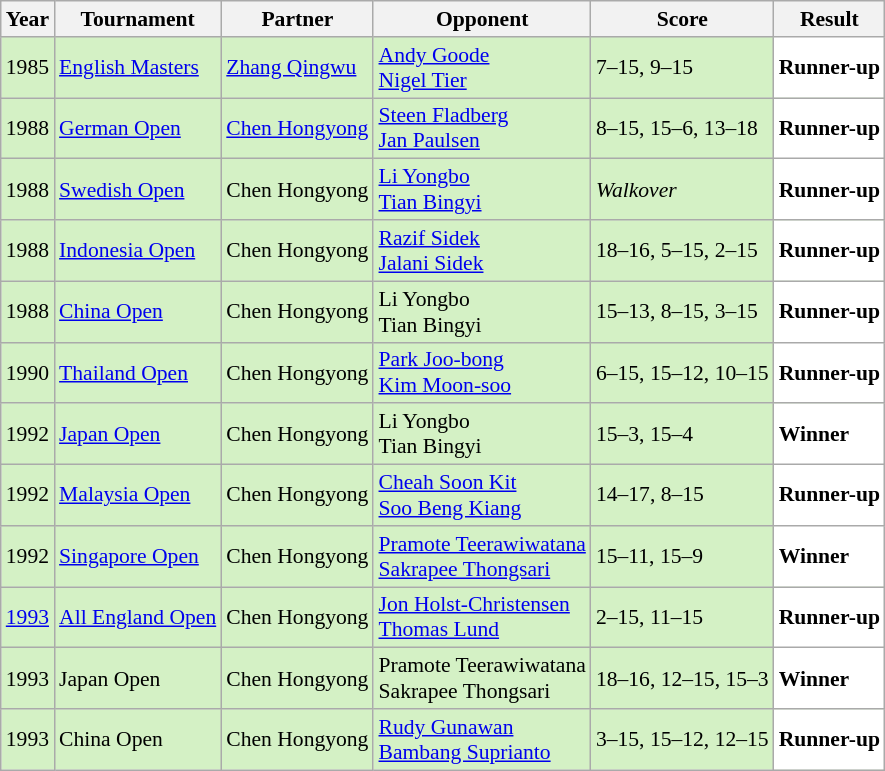<table class="sortable wikitable" style="font-size: 90%;">
<tr>
<th>Year</th>
<th>Tournament</th>
<th>Partner</th>
<th>Opponent</th>
<th>Score</th>
<th>Result</th>
</tr>
<tr style="background:#D4F1C5">
<td align="center">1985</td>
<td><a href='#'>English Masters</a></td>
<td> <a href='#'>Zhang Qingwu</a></td>
<td> <a href='#'>Andy Goode</a><br> <a href='#'>Nigel Tier</a></td>
<td>7–15, 9–15</td>
<td style="text-align:left; background:white"> <strong>Runner-up</strong></td>
</tr>
<tr style="background:#D4F1C5">
<td align="center">1988</td>
<td><a href='#'>German Open</a></td>
<td> <a href='#'>Chen Hongyong</a></td>
<td> <a href='#'>Steen Fladberg</a> <br> <a href='#'>Jan Paulsen</a></td>
<td>8–15, 15–6, 13–18</td>
<td style="text-align:left; background:white"> <strong>Runner-up</strong></td>
</tr>
<tr style="background:#D4F1C5">
<td align="center">1988</td>
<td><a href='#'>Swedish Open</a></td>
<td> Chen Hongyong</td>
<td> <a href='#'>Li Yongbo</a> <br>  <a href='#'>Tian Bingyi</a></td>
<td><em>Walkover</em></td>
<td style="text-align:left; background:white"> <strong>Runner-up</strong></td>
</tr>
<tr style="background:#D4F1C5">
<td align="center">1988</td>
<td><a href='#'>Indonesia Open</a></td>
<td> Chen Hongyong</td>
<td> <a href='#'>Razif Sidek</a> <br> <a href='#'>Jalani Sidek</a></td>
<td>18–16, 5–15, 2–15</td>
<td style="text-align:left; background:white"> <strong>Runner-up</strong></td>
</tr>
<tr style="background:#D4F1C5">
<td align="center">1988</td>
<td><a href='#'>China Open</a></td>
<td> Chen Hongyong</td>
<td> Li Yongbo <br>  Tian Bingyi</td>
<td>15–13, 8–15, 3–15</td>
<td style="text-align:left; background:white"> <strong>Runner-up</strong></td>
</tr>
<tr style="background:#D4F1C5">
<td align="center">1990</td>
<td align="left"><a href='#'>Thailand Open</a></td>
<td align="left"> Chen Hongyong</td>
<td align="left"> <a href='#'>Park Joo-bong</a><br>  <a href='#'>Kim Moon-soo</a></td>
<td align="left">6–15, 15–12, 10–15</td>
<td style="text-align:left; background:white"> <strong>Runner-up</strong></td>
</tr>
<tr style="background:#D4F1C5">
<td align="center">1992</td>
<td align="left"><a href='#'>Japan Open</a></td>
<td align="left"> Chen Hongyong</td>
<td align="left"> Li Yongbo <br>  Tian Bingyi</td>
<td align="left">15–3, 15–4</td>
<td style="text-align:left; background:white"> <strong>Winner</strong></td>
</tr>
<tr style="background:#D4F1C5">
<td align="center">1992</td>
<td align="left"><a href='#'>Malaysia Open</a></td>
<td align="left"> Chen Hongyong</td>
<td align="left"> <a href='#'>Cheah Soon Kit</a><br> <a href='#'>Soo Beng Kiang</a></td>
<td align="left">14–17, 8–15</td>
<td style="text-align:left; background:white"> <strong>Runner-up</strong></td>
</tr>
<tr style="background:#D4F1C5">
<td align="center">1992</td>
<td align="left"><a href='#'>Singapore Open</a></td>
<td align="left"> Chen Hongyong</td>
<td align="left"> <a href='#'>Pramote Teerawiwatana</a><br> <a href='#'>Sakrapee Thongsari</a></td>
<td align="left">15–11, 15–9</td>
<td style="text-align:left; background:white"> <strong>Winner</strong></td>
</tr>
<tr style="background:#D4F1C5">
<td align="center"><a href='#'>1993</a></td>
<td align="left"><a href='#'>All England Open</a></td>
<td align="left"> Chen Hongyong</td>
<td align="left"> <a href='#'>Jon Holst-Christensen</a> <br> <a href='#'>Thomas Lund</a></td>
<td align="left">2–15, 11–15</td>
<td style="text-align:left; background:white"> <strong>Runner-up</strong></td>
</tr>
<tr style="background:#D4F1C5">
<td align="center">1993</td>
<td align="left">Japan Open</td>
<td align="left"> Chen Hongyong</td>
<td align="left"> Pramote Teerawiwatana <br> Sakrapee Thongsari</td>
<td align="left">18–16, 12–15, 15–3</td>
<td style="text-align:left; background:white"> <strong>Winner</strong></td>
</tr>
<tr style="background:#D4F1C5">
<td align="center">1993</td>
<td align="left">China Open</td>
<td align="left"> Chen Hongyong</td>
<td align="left"> <a href='#'>Rudy Gunawan</a> <br> <a href='#'>Bambang Suprianto</a></td>
<td align="left">3–15, 15–12, 12–15</td>
<td style="text-align:left; background:white"> <strong>Runner-up</strong></td>
</tr>
</table>
